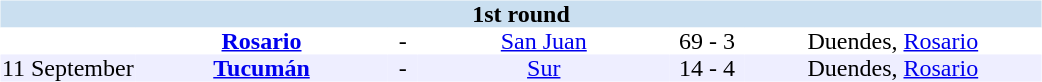<table table width=700>
<tr>
<td width=700 valign="top"><br><table border=0 cellspacing=0 cellpadding=0 style="font-size: 100%; border-collapse: collapse;" width=100%>
<tr bgcolor="#CADFF0">
<td style="font-size:100%"; align="center" colspan="6"><strong>1st round</strong></td>
</tr>
<tr align=center bgcolor=#FFFFFF>
<td width=90></td>
<td width=170><strong><a href='#'>Rosario</a></strong></td>
<td width=20>-</td>
<td width=170><a href='#'>San Juan</a></td>
<td width=50>69 - 3</td>
<td width=200>Duendes, <a href='#'>Rosario</a></td>
</tr>
<tr align=center bgcolor=#EEEEFF>
<td width=90>11 September</td>
<td width=170><strong><a href='#'>Tucumán</a></strong></td>
<td width=20>-</td>
<td width=170><a href='#'>Sur</a></td>
<td width=50>14 - 4</td>
<td width=200>Duendes, <a href='#'>Rosario</a></td>
</tr>
</table>
</td>
</tr>
</table>
